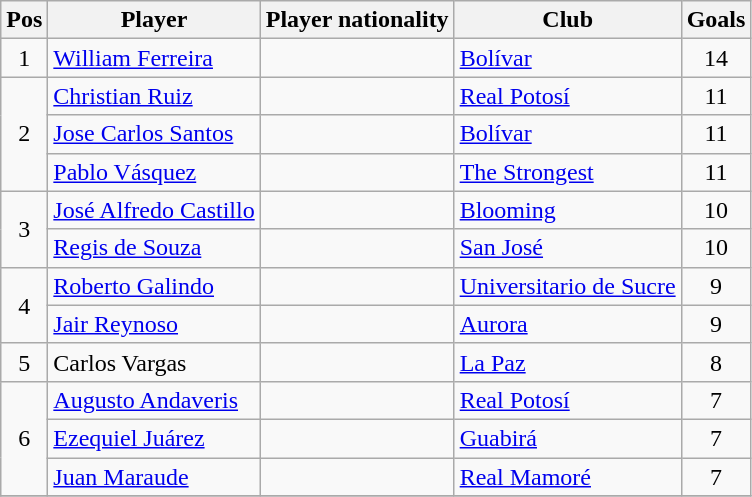<table class="wikitable" border="1">
<tr>
<th width="23">Pos</th>
<th>Player</th>
<th>Player nationality</th>
<th>Club</th>
<th>Goals</th>
</tr>
<tr>
<td align="center" rowspan=1>1</td>
<td><a href='#'>William Ferreira</a></td>
<td></td>
<td><a href='#'>Bolívar</a></td>
<td align="center">14</td>
</tr>
<tr>
<td align="center" rowspan=3>2</td>
<td><a href='#'>Christian Ruiz</a></td>
<td></td>
<td><a href='#'>Real Potosí</a></td>
<td align="center">11</td>
</tr>
<tr>
<td><a href='#'>Jose Carlos Santos</a></td>
<td></td>
<td><a href='#'>Bolívar</a></td>
<td align="center">11</td>
</tr>
<tr>
<td><a href='#'>Pablo Vásquez</a></td>
<td></td>
<td><a href='#'>The Strongest</a></td>
<td align="center">11</td>
</tr>
<tr>
<td align="center" rowspan=2>3</td>
<td><a href='#'>José Alfredo Castillo</a></td>
<td></td>
<td><a href='#'>Blooming</a></td>
<td align="center">10</td>
</tr>
<tr>
<td><a href='#'>Regis de Souza</a></td>
<td></td>
<td><a href='#'>San José</a></td>
<td align="center">10</td>
</tr>
<tr>
<td align="center" rowspan=2>4</td>
<td><a href='#'>Roberto Galindo</a></td>
<td></td>
<td><a href='#'>Universitario de Sucre</a></td>
<td align="center">9</td>
</tr>
<tr>
<td><a href='#'>Jair Reynoso</a></td>
<td></td>
<td><a href='#'>Aurora</a></td>
<td align="center">9</td>
</tr>
<tr>
<td align="center" rowspan=1>5</td>
<td>Carlos Vargas</td>
<td></td>
<td><a href='#'>La Paz</a></td>
<td align="center">8</td>
</tr>
<tr>
<td align="center" rowspan=3>6</td>
<td><a href='#'>Augusto Andaveris</a></td>
<td></td>
<td><a href='#'>Real Potosí</a></td>
<td align="center">7</td>
</tr>
<tr>
<td><a href='#'>Ezequiel Juárez</a></td>
<td></td>
<td><a href='#'>Guabirá</a></td>
<td align="center">7</td>
</tr>
<tr>
<td><a href='#'>Juan Maraude</a></td>
<td></td>
<td><a href='#'>Real Mamoré</a></td>
<td align="center">7</td>
</tr>
<tr>
</tr>
</table>
